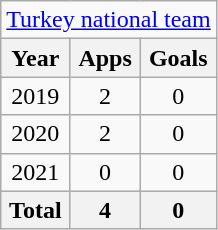<table class="wikitable" style="text-align:center">
<tr>
<td colspan="3"><a href='#'>Turkey national team</a></td>
</tr>
<tr>
<th>Year</th>
<th>Apps</th>
<th>Goals</th>
</tr>
<tr>
<td>2019</td>
<td>2</td>
<td>0</td>
</tr>
<tr>
<td>2020</td>
<td>2</td>
<td>0</td>
</tr>
<tr>
<td>2021</td>
<td>0</td>
<td>0</td>
</tr>
<tr>
<th>Total</th>
<th>4</th>
<th>0</th>
</tr>
</table>
